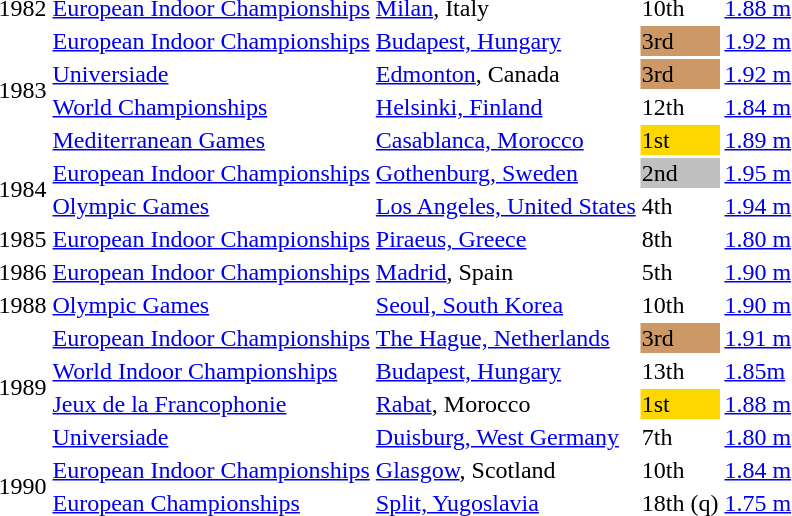<table>
<tr>
<td>1982</td>
<td><a href='#'>European Indoor Championships</a></td>
<td><a href='#'>Milan</a>, Italy</td>
<td>10th</td>
<td><a href='#'>1.88 m</a></td>
</tr>
<tr>
<td rowspan=4>1983</td>
<td><a href='#'>European Indoor Championships</a></td>
<td><a href='#'>Budapest, Hungary</a></td>
<td bgcolor=cc9966>3rd</td>
<td><a href='#'>1.92 m</a></td>
</tr>
<tr>
<td><a href='#'>Universiade</a></td>
<td><a href='#'>Edmonton</a>, Canada</td>
<td bgcolor=cc9966>3rd</td>
<td><a href='#'>1.92 m</a></td>
</tr>
<tr>
<td><a href='#'>World Championships</a></td>
<td><a href='#'>Helsinki, Finland</a></td>
<td>12th</td>
<td><a href='#'>1.84 m</a></td>
</tr>
<tr>
<td><a href='#'>Mediterranean Games</a></td>
<td><a href='#'>Casablanca, Morocco</a></td>
<td bgcolor=gold>1st</td>
<td><a href='#'>1.89 m</a></td>
</tr>
<tr>
<td rowspan=2>1984</td>
<td><a href='#'>European Indoor Championships</a></td>
<td><a href='#'>Gothenburg, Sweden</a></td>
<td bgcolor=silver>2nd</td>
<td><a href='#'>1.95 m</a></td>
</tr>
<tr>
<td><a href='#'>Olympic Games</a></td>
<td><a href='#'>Los Angeles, United States</a></td>
<td>4th</td>
<td><a href='#'>1.94 m</a></td>
</tr>
<tr>
<td>1985</td>
<td><a href='#'>European Indoor Championships</a></td>
<td><a href='#'>Piraeus, Greece</a></td>
<td>8th</td>
<td><a href='#'>1.80 m</a></td>
</tr>
<tr>
<td>1986</td>
<td><a href='#'>European Indoor Championships</a></td>
<td><a href='#'>Madrid</a>, Spain</td>
<td>5th</td>
<td><a href='#'>1.90 m</a></td>
</tr>
<tr>
<td>1988</td>
<td><a href='#'>Olympic Games</a></td>
<td><a href='#'>Seoul, South Korea</a></td>
<td>10th</td>
<td><a href='#'>1.90 m</a></td>
</tr>
<tr>
<td rowspan=4>1989</td>
<td><a href='#'>European Indoor Championships</a></td>
<td><a href='#'>The Hague, Netherlands</a></td>
<td bgcolor=cc9966>3rd</td>
<td><a href='#'>1.91 m</a></td>
</tr>
<tr>
<td><a href='#'>World Indoor Championships</a></td>
<td><a href='#'>Budapest, Hungary</a></td>
<td>13th</td>
<td><a href='#'>1.85m</a></td>
</tr>
<tr>
<td><a href='#'>Jeux de la Francophonie</a></td>
<td><a href='#'>Rabat</a>, Morocco</td>
<td bgcolor=gold>1st</td>
<td><a href='#'>1.88 m</a></td>
</tr>
<tr>
<td><a href='#'>Universiade</a></td>
<td><a href='#'>Duisburg, West Germany</a></td>
<td>7th</td>
<td><a href='#'>1.80 m</a></td>
</tr>
<tr>
<td rowspan=2>1990</td>
<td><a href='#'>European Indoor Championships</a></td>
<td><a href='#'>Glasgow</a>, Scotland</td>
<td>10th</td>
<td><a href='#'>1.84 m</a></td>
</tr>
<tr>
<td><a href='#'>European Championships</a></td>
<td><a href='#'>Split, Yugoslavia</a></td>
<td>18th (q)</td>
<td><a href='#'>1.75 m</a></td>
</tr>
</table>
